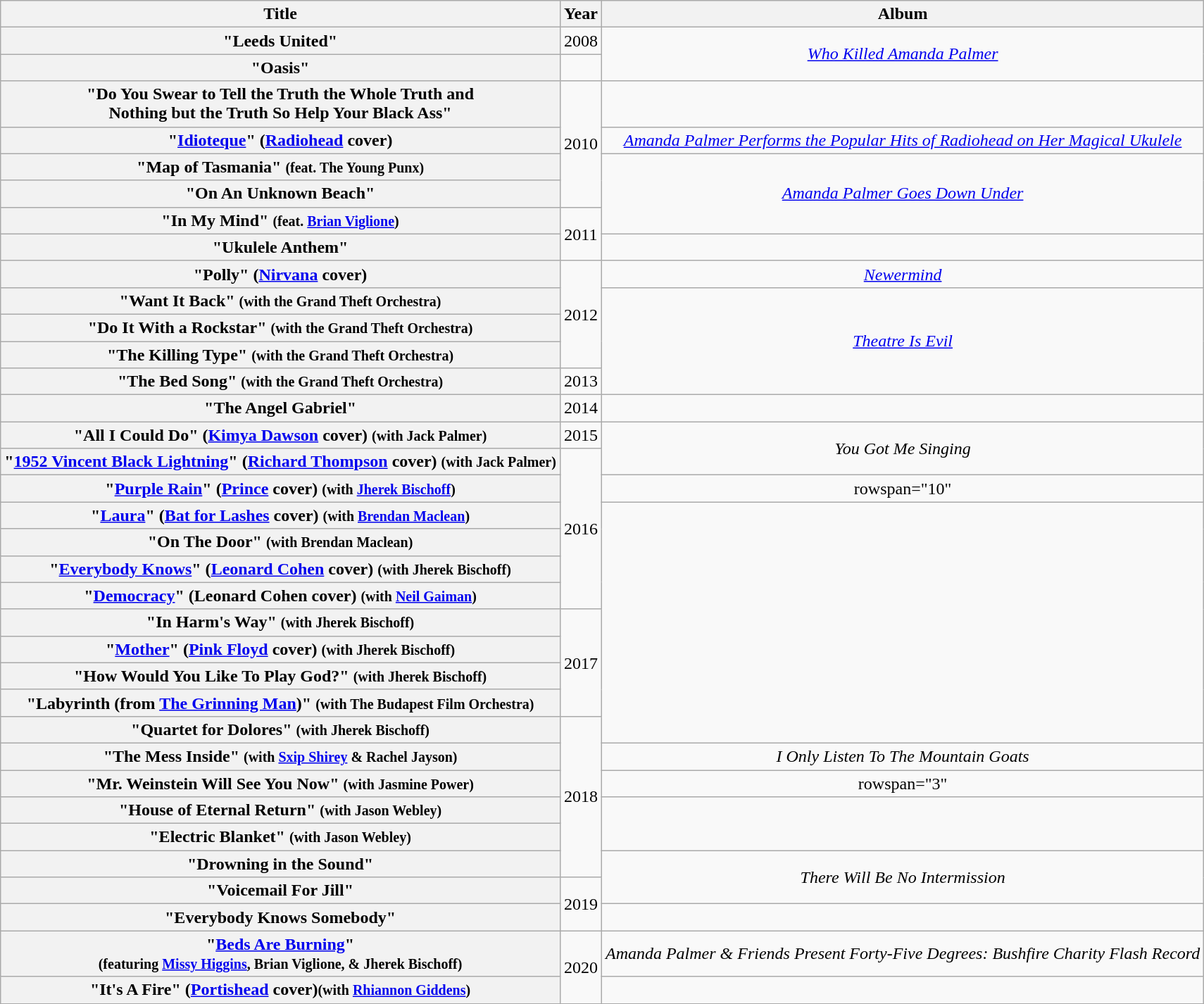<table class="wikitable plainrowheaders" style="text-align:center;">
<tr>
<th scope="col" rowspan="1">Title</th>
<th scope="col" rowspan="1">Year</th>
<th scope="col" rowspan="1">Album</th>
</tr>
<tr>
<th scope="row">"Leeds United"</th>
<td>2008</td>
<td rowspan="2"><em><a href='#'>Who Killed Amanda Palmer</a></em></td>
</tr>
<tr>
<th scope="row">"Oasis"</th>
</tr>
<tr>
<th scope="row">"Do You Swear to Tell the Truth the Whole Truth and<br>Nothing but the Truth So Help Your Black Ass"</th>
<td rowspan="4">2010</td>
<td></td>
</tr>
<tr>
<th scope="row">"<a href='#'>Idioteque</a>" (<a href='#'>Radiohead</a> cover)</th>
<td><em><a href='#'>Amanda Palmer Performs the Popular Hits of Radiohead on Her Magical Ukulele</a></em></td>
</tr>
<tr>
<th scope="row">"Map of Tasmania" <small>(feat. The Young Punx)</small></th>
<td rowspan="3"><em><a href='#'>Amanda Palmer Goes Down Under</a></em></td>
</tr>
<tr>
<th scope="row">"On An Unknown Beach"</th>
</tr>
<tr>
<th scope="row">"In My Mind" <small>(feat. <a href='#'>Brian Viglione</a>)</small></th>
<td rowspan="2">2011</td>
</tr>
<tr>
<th scope="row">"Ukulele Anthem" </th>
<td></td>
</tr>
<tr>
<th scope="row">"Polly" (<a href='#'>Nirvana</a> cover)</th>
<td rowspan="4">2012</td>
<td><em><a href='#'>Newermind</a></em></td>
</tr>
<tr>
<th scope="row">"Want It Back" <small>(with the Grand Theft Orchestra)</small></th>
<td rowspan="4"><em><a href='#'>Theatre Is Evil</a></em></td>
</tr>
<tr>
<th scope="row">"Do It With a Rockstar" <small>(with the Grand Theft Orchestra)</small></th>
</tr>
<tr>
<th scope="row">"The Killing Type" <small>(with the Grand Theft Orchestra)</small></th>
</tr>
<tr>
<th scope="row">"The Bed Song" <small>(with the Grand Theft Orchestra)</small></th>
<td>2013</td>
</tr>
<tr>
<th scope="row">"The Angel Gabriel"</th>
<td>2014</td>
<td></td>
</tr>
<tr>
<th scope="row">"All I Could Do" (<a href='#'>Kimya Dawson</a> cover) <small>(with Jack Palmer)</small></th>
<td>2015</td>
<td rowspan="2"><em>You Got Me Singing</em></td>
</tr>
<tr>
<th scope="row">"<a href='#'>1952 Vincent Black Lightning</a>" (<a href='#'>Richard Thompson</a> cover) <small>(with Jack Palmer)</small></th>
<td rowspan="6">2016</td>
</tr>
<tr>
<th scope="row">"<a href='#'>Purple Rain</a>" (<a href='#'>Prince</a> cover) <small>(with <a href='#'>Jherek Bischoff</a>)</small></th>
<td>rowspan="10" </td>
</tr>
<tr>
<th scope="row">"<a href='#'>Laura</a>" (<a href='#'>Bat for Lashes</a> cover) <small>(with <a href='#'>Brendan Maclean</a>)</small></th>
</tr>
<tr>
<th scope="row">"On The Door" <small>(with Brendan Maclean)</small></th>
</tr>
<tr>
<th scope="row">"<a href='#'>Everybody Knows</a>" (<a href='#'>Leonard Cohen</a> cover) <small>(with Jherek Bischoff)</small></th>
</tr>
<tr>
<th scope="row">"<a href='#'>Democracy</a>" (Leonard Cohen cover) <small>(with <a href='#'>Neil Gaiman</a>)</small></th>
</tr>
<tr>
<th scope="row">"In Harm's Way" <small>(with Jherek Bischoff)</small></th>
<td rowspan="4">2017</td>
</tr>
<tr>
<th scope="row">"<a href='#'>Mother</a>" (<a href='#'>Pink Floyd</a> cover) <small>(with Jherek Bischoff)</small></th>
</tr>
<tr>
<th scope="row">"How Would You Like To Play God?" <small>(with Jherek Bischoff)</small></th>
</tr>
<tr>
<th scope="row">"Labyrinth (from <a href='#'>The Grinning Man</a>)" <small>(with The Budapest Film Orchestra)</small></th>
</tr>
<tr>
<th scope="row">"Quartet for Dolores" <small>(with Jherek Bischoff)</small></th>
<td rowspan="6">2018</td>
</tr>
<tr>
<th scope="row">"The Mess Inside" <small>(with <a href='#'>Sxip Shirey</a> & Rachel Jayson)</small></th>
<td><em>I Only Listen To The Mountain Goats</em></td>
</tr>
<tr>
<th scope="row">"Mr. Weinstein Will See You Now" <small>(with Jasmine Power)</small></th>
<td>rowspan="3" </td>
</tr>
<tr>
<th scope="row">"House of Eternal Return" <small>(with Jason Webley)</small></th>
</tr>
<tr>
<th scope="row">"Electric Blanket" <small>(with Jason Webley)</small></th>
</tr>
<tr>
<th scope="row">"Drowning in the Sound"</th>
<td rowspan="2"><em>There Will Be No Intermission</em></td>
</tr>
<tr>
<th scope="row">"Voicemail For Jill"</th>
<td rowspan="2">2019</td>
</tr>
<tr>
<th scope="row">"Everybody Knows Somebody"</th>
<td></td>
</tr>
<tr>
<th scope="row">"<a href='#'>Beds Are Burning</a>"<br><small>(featuring <a href='#'>Missy Higgins</a>, Brian Viglione, & Jherek Bischoff)</small></th>
<td rowspan="2">2020</td>
<td><em>Amanda Palmer & Friends Present Forty-Five Degrees: Bushfire Charity Flash Record</em></td>
</tr>
<tr>
<th scope="row">"It's A Fire" (<a href='#'>Portishead</a> cover)<small>(with <a href='#'>Rhiannon Giddens</a>)</small></th>
<td></td>
</tr>
<tr>
</tr>
</table>
